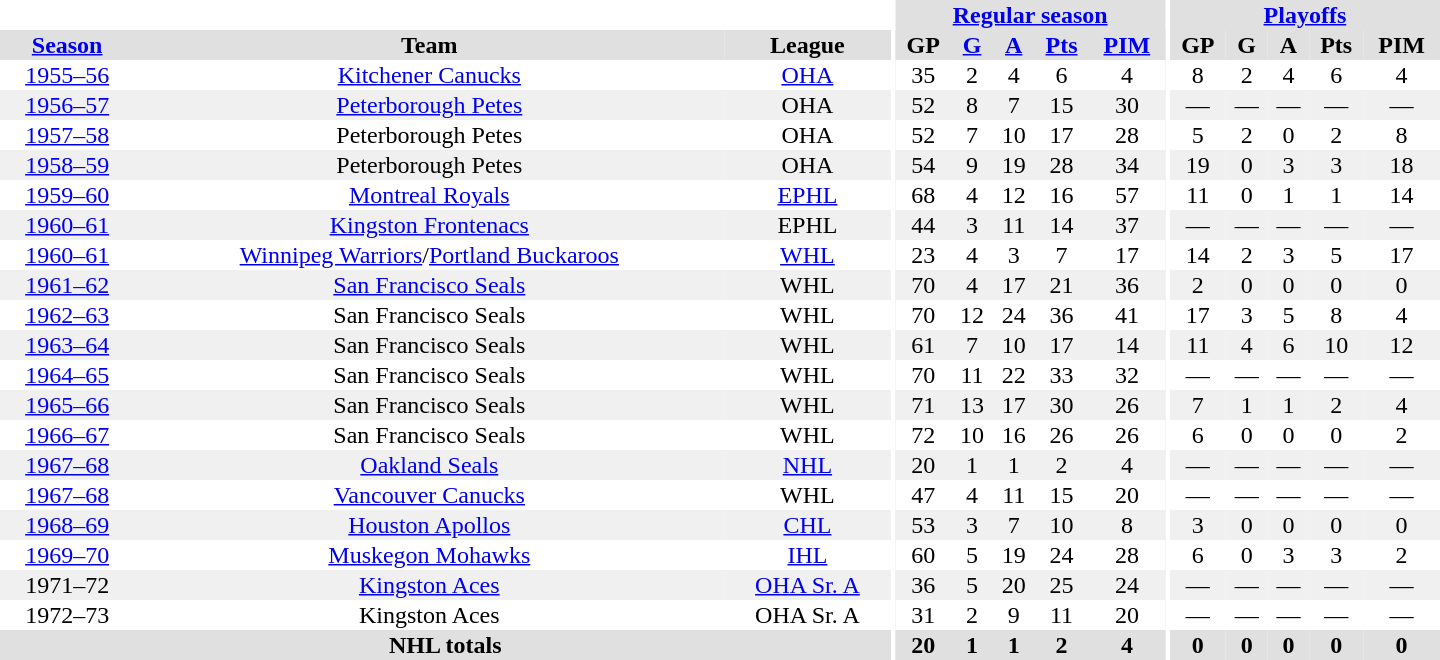<table border="0" cellpadding="1" cellspacing="0" style="text-align:center; width:60em">
<tr bgcolor="#e0e0e0">
<th colspan="3" bgcolor="#ffffff"></th>
<th rowspan="100" bgcolor="#ffffff"></th>
<th colspan="5"><a href='#'>Regular season</a></th>
<th rowspan="100" bgcolor="#ffffff"></th>
<th colspan="5"><a href='#'>Playoffs</a></th>
</tr>
<tr bgcolor="#e0e0e0">
<th><a href='#'>Season</a></th>
<th>Team</th>
<th>League</th>
<th>GP</th>
<th><a href='#'>G</a></th>
<th><a href='#'>A</a></th>
<th><a href='#'>Pts</a></th>
<th><a href='#'>PIM</a></th>
<th>GP</th>
<th>G</th>
<th>A</th>
<th>Pts</th>
<th>PIM</th>
</tr>
<tr>
<td><a href='#'>1955–56</a></td>
<td><a href='#'>Kitchener Canucks</a></td>
<td><a href='#'>OHA</a></td>
<td>35</td>
<td>2</td>
<td>4</td>
<td>6</td>
<td>4</td>
<td>8</td>
<td>2</td>
<td>4</td>
<td>6</td>
<td>4</td>
</tr>
<tr bgcolor="#f0f0f0">
<td><a href='#'>1956–57</a></td>
<td><a href='#'>Peterborough Petes</a></td>
<td>OHA</td>
<td>52</td>
<td>8</td>
<td>7</td>
<td>15</td>
<td>30</td>
<td>—</td>
<td>—</td>
<td>—</td>
<td>—</td>
<td>—</td>
</tr>
<tr>
<td><a href='#'>1957–58</a></td>
<td>Peterborough Petes</td>
<td>OHA</td>
<td>52</td>
<td>7</td>
<td>10</td>
<td>17</td>
<td>28</td>
<td>5</td>
<td>2</td>
<td>0</td>
<td>2</td>
<td>8</td>
</tr>
<tr bgcolor="#f0f0f0">
<td><a href='#'>1958–59</a></td>
<td>Peterborough Petes</td>
<td>OHA</td>
<td>54</td>
<td>9</td>
<td>19</td>
<td>28</td>
<td>34</td>
<td>19</td>
<td>0</td>
<td>3</td>
<td>3</td>
<td>18</td>
</tr>
<tr>
<td><a href='#'>1959–60</a></td>
<td><a href='#'>Montreal Royals</a></td>
<td><a href='#'>EPHL</a></td>
<td>68</td>
<td>4</td>
<td>12</td>
<td>16</td>
<td>57</td>
<td>11</td>
<td>0</td>
<td>1</td>
<td>1</td>
<td>14</td>
</tr>
<tr bgcolor="#f0f0f0">
<td><a href='#'>1960–61</a></td>
<td><a href='#'>Kingston Frontenacs</a></td>
<td>EPHL</td>
<td>44</td>
<td>3</td>
<td>11</td>
<td>14</td>
<td>37</td>
<td>—</td>
<td>—</td>
<td>—</td>
<td>—</td>
<td>—</td>
</tr>
<tr>
<td><a href='#'>1960–61</a></td>
<td><a href='#'>Winnipeg Warriors</a>/<a href='#'>Portland Buckaroos</a></td>
<td><a href='#'>WHL</a></td>
<td>23</td>
<td>4</td>
<td>3</td>
<td>7</td>
<td>17</td>
<td>14</td>
<td>2</td>
<td>3</td>
<td>5</td>
<td>17</td>
</tr>
<tr bgcolor="#f0f0f0">
<td><a href='#'>1961–62</a></td>
<td><a href='#'>San Francisco Seals</a></td>
<td>WHL</td>
<td>70</td>
<td>4</td>
<td>17</td>
<td>21</td>
<td>36</td>
<td>2</td>
<td>0</td>
<td>0</td>
<td>0</td>
<td>0</td>
</tr>
<tr>
<td><a href='#'>1962–63</a></td>
<td>San Francisco Seals</td>
<td>WHL</td>
<td>70</td>
<td>12</td>
<td>24</td>
<td>36</td>
<td>41</td>
<td>17</td>
<td>3</td>
<td>5</td>
<td>8</td>
<td>4</td>
</tr>
<tr bgcolor="#f0f0f0">
<td><a href='#'>1963–64</a></td>
<td>San Francisco Seals</td>
<td>WHL</td>
<td>61</td>
<td>7</td>
<td>10</td>
<td>17</td>
<td>14</td>
<td>11</td>
<td>4</td>
<td>6</td>
<td>10</td>
<td>12</td>
</tr>
<tr>
<td><a href='#'>1964–65</a></td>
<td>San Francisco Seals</td>
<td>WHL</td>
<td>70</td>
<td>11</td>
<td>22</td>
<td>33</td>
<td>32</td>
<td>—</td>
<td>—</td>
<td>—</td>
<td>—</td>
<td>—</td>
</tr>
<tr bgcolor="#f0f0f0">
<td><a href='#'>1965–66</a></td>
<td>San Francisco Seals</td>
<td>WHL</td>
<td>71</td>
<td>13</td>
<td>17</td>
<td>30</td>
<td>26</td>
<td>7</td>
<td>1</td>
<td>1</td>
<td>2</td>
<td>4</td>
</tr>
<tr>
<td><a href='#'>1966–67</a></td>
<td>San Francisco Seals</td>
<td>WHL</td>
<td>72</td>
<td>10</td>
<td>16</td>
<td>26</td>
<td>26</td>
<td>6</td>
<td>0</td>
<td>0</td>
<td>0</td>
<td>2</td>
</tr>
<tr bgcolor="#f0f0f0">
<td><a href='#'>1967–68</a></td>
<td><a href='#'>Oakland Seals</a></td>
<td><a href='#'>NHL</a></td>
<td>20</td>
<td>1</td>
<td>1</td>
<td>2</td>
<td>4</td>
<td>—</td>
<td>—</td>
<td>—</td>
<td>—</td>
<td>—</td>
</tr>
<tr>
<td><a href='#'>1967–68</a></td>
<td><a href='#'>Vancouver Canucks</a></td>
<td>WHL</td>
<td>47</td>
<td>4</td>
<td>11</td>
<td>15</td>
<td>20</td>
<td>—</td>
<td>—</td>
<td>—</td>
<td>—</td>
<td>—</td>
</tr>
<tr bgcolor="#f0f0f0">
<td><a href='#'>1968–69</a></td>
<td><a href='#'>Houston Apollos</a></td>
<td><a href='#'>CHL</a></td>
<td>53</td>
<td>3</td>
<td>7</td>
<td>10</td>
<td>8</td>
<td>3</td>
<td>0</td>
<td>0</td>
<td>0</td>
<td>0</td>
</tr>
<tr>
<td><a href='#'>1969–70</a></td>
<td><a href='#'>Muskegon Mohawks</a></td>
<td><a href='#'>IHL</a></td>
<td>60</td>
<td>5</td>
<td>19</td>
<td>24</td>
<td>28</td>
<td>6</td>
<td>0</td>
<td>3</td>
<td>3</td>
<td>2</td>
</tr>
<tr bgcolor="#f0f0f0">
<td>1971–72</td>
<td><a href='#'>Kingston Aces</a></td>
<td><a href='#'>OHA Sr. A</a></td>
<td>36</td>
<td>5</td>
<td>20</td>
<td>25</td>
<td>24</td>
<td>—</td>
<td>—</td>
<td>—</td>
<td>—</td>
<td>—</td>
</tr>
<tr>
<td>1972–73</td>
<td>Kingston Aces</td>
<td>OHA Sr. A</td>
<td>31</td>
<td>2</td>
<td>9</td>
<td>11</td>
<td>20</td>
<td>—</td>
<td>—</td>
<td>—</td>
<td>—</td>
<td>—</td>
</tr>
<tr bgcolor="#e0e0e0">
<th colspan="3">NHL totals</th>
<th>20</th>
<th>1</th>
<th>1</th>
<th>2</th>
<th>4</th>
<th>0</th>
<th>0</th>
<th>0</th>
<th>0</th>
<th>0</th>
</tr>
</table>
